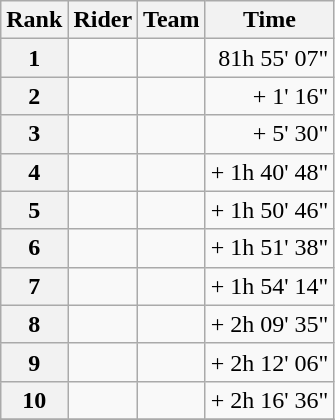<table class="wikitable" margin-bottom:0;">
<tr>
<th scope="col">Rank</th>
<th scope="col">Rider</th>
<th scope="col">Team</th>
<th scope="col">Time</th>
</tr>
<tr>
<th scope="row">1</th>
<td> </td>
<td></td>
<td align="right">81h 55' 07"</td>
</tr>
<tr>
<th scope="row">2</th>
<td></td>
<td></td>
<td align="right">+ 1' 16"</td>
</tr>
<tr>
<th scope="row">3</th>
<td></td>
<td></td>
<td align="right">+ 5' 30"</td>
</tr>
<tr>
<th scope="row">4</th>
<td></td>
<td></td>
<td align="right">+ 1h 40' 48"</td>
</tr>
<tr>
<th scope="row">5</th>
<td></td>
<td></td>
<td align="right">+ 1h 50' 46"</td>
</tr>
<tr>
<th scope="row">6</th>
<td> </td>
<td></td>
<td align="right">+ 1h 51' 38"</td>
</tr>
<tr>
<th scope="row">7</th>
<td></td>
<td></td>
<td align="right">+ 1h 54' 14"</td>
</tr>
<tr>
<th scope="row">8</th>
<td></td>
<td></td>
<td align="right">+ 2h 09' 35"</td>
</tr>
<tr>
<th scope="row">9</th>
<td></td>
<td></td>
<td align="right">+ 2h 12' 06"</td>
</tr>
<tr>
<th scope="row">10</th>
<td></td>
<td></td>
<td align="right">+ 2h 16' 36"</td>
</tr>
<tr>
</tr>
</table>
